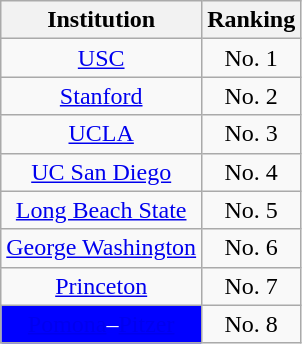<table class="wikitable" style="text-align:center">
<tr>
<th>Institution</th>
<th>Ranking</th>
</tr>
<tr>
<td align=center style=><a href='#'><span>USC</span></a></td>
<td>No. 1</td>
</tr>
<tr>
<td align=center style=><a href='#'><span>Stanford</span></a></td>
<td>No. 2</td>
</tr>
<tr>
<td align=center style=><a href='#'><span>UCLA</span></a></td>
<td>No. 3</td>
</tr>
<tr>
<td align=center style=><a href='#'><span>UC San Diego</span></a></td>
<td>No. 4</td>
</tr>
<tr>
<td align=center style=><a href='#'><span>Long Beach State</span></a></td>
<td>No. 5</td>
</tr>
<tr>
<td align=center style=><a href='#'><span>George Washington</span></a></td>
<td>No. 6</td>
</tr>
<tr>
<td align=center style=><a href='#'><span>Princeton</span></a></td>
<td>No. 7</td>
</tr>
<tr>
<td align=center style="background-color:#0000FF;color:#FFFFFF;"><a href='#'><span>Pomona</span></a>–<a href='#'><span>Pitzer</span></a></td>
<td>No. 8</td>
</tr>
</table>
